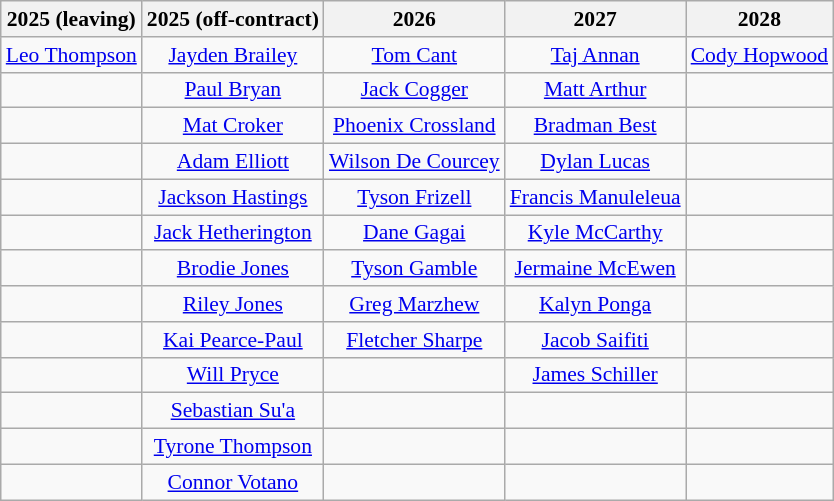<table class="wikitable" style="text-align: center; font-size:90%">
<tr>
<th>2025 (leaving)</th>
<th>2025 (off-contract)</th>
<th>2026</th>
<th>2027</th>
<th>2028</th>
</tr>
<tr>
<td><a href='#'>Leo Thompson</a></td>
<td><a href='#'>Jayden Brailey</a></td>
<td><a href='#'>Tom Cant</a></td>
<td><a href='#'>Taj Annan</a></td>
<td><a href='#'>Cody Hopwood</a></td>
</tr>
<tr>
<td></td>
<td><a href='#'>Paul Bryan</a></td>
<td><a href='#'>Jack Cogger</a></td>
<td><a href='#'>Matt Arthur</a></td>
<td></td>
</tr>
<tr>
<td></td>
<td><a href='#'>Mat Croker</a></td>
<td><a href='#'>Phoenix Crossland</a></td>
<td><a href='#'>Bradman Best</a></td>
<td></td>
</tr>
<tr>
<td></td>
<td><a href='#'>Adam Elliott</a></td>
<td><a href='#'>Wilson De Courcey</a></td>
<td><a href='#'>Dylan Lucas</a></td>
<td></td>
</tr>
<tr>
<td></td>
<td><a href='#'>Jackson Hastings</a></td>
<td><a href='#'>Tyson Frizell</a></td>
<td><a href='#'>Francis Manuleleua</a></td>
<td></td>
</tr>
<tr>
<td></td>
<td><a href='#'>Jack Hetherington</a></td>
<td><a href='#'>Dane Gagai</a></td>
<td><a href='#'>Kyle McCarthy</a></td>
<td></td>
</tr>
<tr>
<td></td>
<td><a href='#'>Brodie Jones</a></td>
<td><a href='#'>Tyson Gamble</a></td>
<td><a href='#'>Jermaine McEwen</a></td>
<td></td>
</tr>
<tr>
<td></td>
<td><a href='#'>Riley Jones</a></td>
<td><a href='#'>Greg Marzhew</a></td>
<td><a href='#'>Kalyn Ponga</a></td>
<td></td>
</tr>
<tr>
<td></td>
<td><a href='#'>Kai Pearce-Paul</a></td>
<td><a href='#'>Fletcher Sharpe</a></td>
<td><a href='#'>Jacob Saifiti</a></td>
<td></td>
</tr>
<tr>
<td></td>
<td><a href='#'>Will Pryce</a></td>
<td></td>
<td><a href='#'>James Schiller</a></td>
<td></td>
</tr>
<tr>
<td></td>
<td><a href='#'>Sebastian Su'a</a></td>
<td></td>
<td></td>
<td></td>
</tr>
<tr>
<td></td>
<td><a href='#'>Tyrone Thompson</a></td>
<td></td>
<td></td>
<td></td>
</tr>
<tr>
<td></td>
<td><a href='#'>Connor Votano</a></td>
<td></td>
<td></td>
<td></td>
</tr>
</table>
